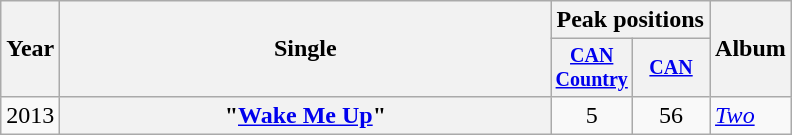<table class="wikitable plainrowheaders" style="text-align:center;">
<tr>
<th rowspan="2">Year</th>
<th rowspan="2" style="width:20em;">Single</th>
<th colspan="2">Peak positions</th>
<th rowspan="2">Album</th>
</tr>
<tr style="font-size:smaller;">
<th width="45"><a href='#'>CAN Country</a><br></th>
<th width="45"><a href='#'>CAN</a><br></th>
</tr>
<tr>
<td>2013</td>
<th scope="row">"<a href='#'>Wake Me Up</a>"<br></th>
<td>5</td>
<td>56</td>
<td align="left"><em><a href='#'>Two</a></em></td>
</tr>
</table>
